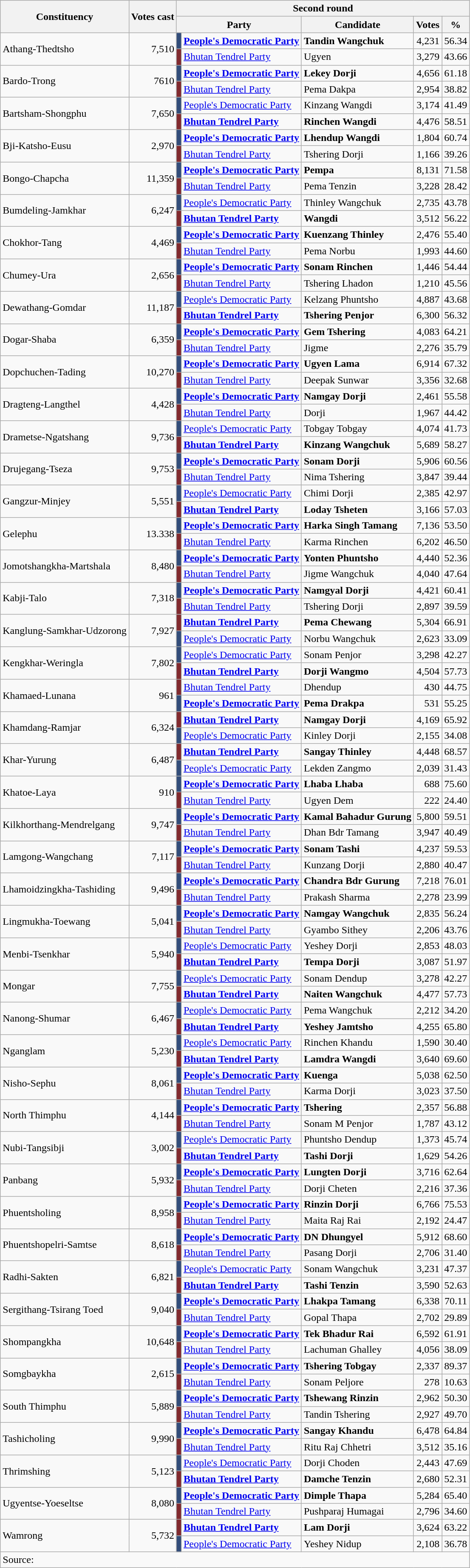<table class="wikitable" style="text-align:right">
<tr>
<th rowspan="2">Constituency</th>
<th rowspan="2">Votes cast</th>
<th colspan="5">Second round</th>
</tr>
<tr>
<th colspan="2">Party</th>
<th>Candidate</th>
<th>Votes</th>
<th>%</th>
</tr>
<tr>
<td rowspan="2" align="left">Athang-Thedtsho</td>
<td rowspan="2">7,510</td>
<td bgcolor=#324D7A></td>
<td align=left><strong><a href='#'>People's Democratic Party</a></strong></td>
<td align=left><strong>Tandin Wangchuk</strong></td>
<td>4,231</td>
<td>56.34</td>
</tr>
<tr>
<td bgcolor="#812A2E"></td>
<td align="left"><a href='#'>Bhutan Tendrel Party</a></td>
<td align="left">Ugyen</td>
<td>3,279</td>
<td>43.66</td>
</tr>
<tr>
<td rowspan="2" align="left">Bardo-Trong</td>
<td rowspan="2">7610</td>
<td bgcolor="#324D7A"></td>
<td align="left"><strong><a href='#'>People's Democratic Party</a></strong></td>
<td align="left"><strong>Lekey Dorji</strong></td>
<td>4,656</td>
<td>61.18</td>
</tr>
<tr>
<td bgcolor="#812A2E"></td>
<td align="left"><a href='#'>Bhutan Tendrel Party</a></td>
<td align="left">Pema Dakpa</td>
<td>2,954</td>
<td>38.82</td>
</tr>
<tr>
<td rowspan="2" align="left">Bartsham-Shongphu</td>
<td rowspan="2">7,650</td>
<td bgcolor="#324D7A"></td>
<td align="left"><a href='#'>People's Democratic Party</a></td>
<td align="left">Kinzang Wangdi</td>
<td>3,174</td>
<td>41.49</td>
</tr>
<tr>
<td bgcolor="#812A2E"></td>
<td align="left"><strong><a href='#'>Bhutan Tendrel Party</a></strong></td>
<td align="left"><strong>Rinchen Wangdi</strong></td>
<td>4,476</td>
<td>58.51</td>
</tr>
<tr>
<td rowspan="2" align="left">Bji-Katsho-Eusu</td>
<td rowspan="2">2,970</td>
<td bgcolor="#324D7A"></td>
<td align="left"><strong><a href='#'>People's Democratic Party</a></strong></td>
<td align="left"><strong>Lhendup Wangdi</strong></td>
<td>1,804</td>
<td>60.74</td>
</tr>
<tr>
<td bgcolor="#812A2E"></td>
<td align="left"><a href='#'>Bhutan Tendrel Party</a></td>
<td align="left">Tshering Dorji</td>
<td>1,166</td>
<td>39.26</td>
</tr>
<tr>
<td rowspan="2" align="left">Bongo-Chapcha</td>
<td rowspan="2">11,359</td>
<td bgcolor="#324D7A"></td>
<td align="left"><strong><a href='#'>People's Democratic Party</a></strong></td>
<td align="left"><strong>Pempa</strong></td>
<td>8,131</td>
<td>71.58</td>
</tr>
<tr>
<td bgcolor="#812A2E"></td>
<td align="left"><a href='#'>Bhutan Tendrel Party</a></td>
<td align="left">Pema Tenzin</td>
<td>3,228</td>
<td>28.42</td>
</tr>
<tr>
<td rowspan="2" align="left">Bumdeling-Jamkhar</td>
<td rowspan="2">6,247</td>
<td bgcolor="#324D7A"></td>
<td align="left"><a href='#'>People's Democratic Party</a></td>
<td align="left">Thinley Wangchuk</td>
<td>2,735</td>
<td>43.78</td>
</tr>
<tr>
<td bgcolor="#812A2E"></td>
<td align="left"><strong><a href='#'>Bhutan Tendrel Party</a></strong></td>
<td align="left"><strong>Wangdi</strong></td>
<td>3,512</td>
<td>56.22</td>
</tr>
<tr>
<td rowspan="2" align="left">Chokhor-Tang</td>
<td rowspan="2">4,469</td>
<td bgcolor="#324D7A"></td>
<td align="left"><strong><a href='#'>People's Democratic Party</a></strong></td>
<td align="left"><strong>Kuenzang Thinley</strong></td>
<td>2,476</td>
<td>55.40</td>
</tr>
<tr>
<td bgcolor="#812A2E"></td>
<td align="left"><a href='#'>Bhutan Tendrel Party</a></td>
<td align="left">Pema Norbu</td>
<td>1,993</td>
<td>44.60</td>
</tr>
<tr>
<td rowspan="2" align="left">Chumey-Ura</td>
<td rowspan="2">2,656</td>
<td bgcolor="#324D7A"></td>
<td align="left"><strong><a href='#'>People's Democratic Party</a></strong></td>
<td align="left"><strong>Sonam Rinchen</strong></td>
<td>1,446</td>
<td>54.44</td>
</tr>
<tr>
<td bgcolor="#812A2E"></td>
<td align="left"><a href='#'>Bhutan Tendrel Party</a></td>
<td align="left">Tshering Lhadon</td>
<td>1,210</td>
<td>45.56</td>
</tr>
<tr>
<td rowspan="2" align="left">Dewathang-Gomdar</td>
<td rowspan="2">11,187</td>
<td bgcolor="#324D7A"></td>
<td align="left"><a href='#'>People's Democratic Party</a></td>
<td align="left">Kelzang Phuntsho</td>
<td>4,887</td>
<td>43.68</td>
</tr>
<tr>
<td bgcolor="#812A2E"></td>
<td align="left"><strong><a href='#'>Bhutan Tendrel Party</a></strong></td>
<td align="left"><strong>Tshering Penjor</strong></td>
<td>6,300</td>
<td>56.32</td>
</tr>
<tr>
<td rowspan="2" align="left">Dogar-Shaba</td>
<td rowspan="2">6,359</td>
<td bgcolor="#324D7A"></td>
<td align="left"><strong><a href='#'>People's Democratic Party</a></strong></td>
<td align="left"><strong>Gem Tshering</strong></td>
<td>4,083</td>
<td>64.21</td>
</tr>
<tr>
<td bgcolor="#812A2E"></td>
<td align="left"><a href='#'>Bhutan Tendrel Party</a></td>
<td align="left">Jigme</td>
<td>2,276</td>
<td>35.79</td>
</tr>
<tr>
<td rowspan="2" align="left">Dopchuchen-Tading</td>
<td rowspan="2">10,270</td>
<td bgcolor="#324D7A"></td>
<td align="left"><strong><a href='#'>People's Democratic Party</a></strong></td>
<td align="left"><strong>Ugyen Lama</strong></td>
<td>6,914</td>
<td>67.32</td>
</tr>
<tr>
<td bgcolor="#812A2E"></td>
<td align="left"><a href='#'>Bhutan Tendrel Party</a></td>
<td align="left">Deepak Sunwar</td>
<td>3,356</td>
<td>32.68</td>
</tr>
<tr>
<td rowspan="2" align="left">Dragteng-Langthel</td>
<td rowspan="2">4,428</td>
<td bgcolor="#324D7A"></td>
<td align="left"><strong><a href='#'>People's Democratic Party</a></strong></td>
<td align="left"><strong>Namgay Dorji</strong></td>
<td>2,461</td>
<td>55.58</td>
</tr>
<tr>
<td bgcolor="#812A2E"></td>
<td align="left"><a href='#'>Bhutan Tendrel Party</a></td>
<td align="left">Dorji</td>
<td>1,967</td>
<td>44.42</td>
</tr>
<tr>
<td rowspan="2" align="left">Drametse-Ngatshang</td>
<td rowspan="2">9,736</td>
<td bgcolor="#324D7A"></td>
<td align="left"><a href='#'>People's Democratic Party</a></td>
<td align="left">Tobgay Tobgay</td>
<td>4,074</td>
<td>41.73</td>
</tr>
<tr>
<td bgcolor="#812A2E"></td>
<td align="left"><strong><a href='#'>Bhutan Tendrel Party</a></strong></td>
<td align="left"><strong>Kinzang Wangchuk</strong></td>
<td>5,689</td>
<td>58.27</td>
</tr>
<tr>
<td rowspan="2" align="left">Drujegang-Tseza</td>
<td rowspan="2">9,753</td>
<td bgcolor="#324D7A"></td>
<td align="left"><strong><a href='#'>People's Democratic Party</a></strong></td>
<td align="left"><strong>Sonam Dorji</strong></td>
<td>5,906</td>
<td>60.56</td>
</tr>
<tr>
<td bgcolor="#812A2E"></td>
<td align="left"><a href='#'>Bhutan Tendrel Party</a></td>
<td align="left">Nima Tshering</td>
<td>3,847</td>
<td>39.44</td>
</tr>
<tr>
<td rowspan="2" align="left">Gangzur-Minjey</td>
<td rowspan="2">5,551</td>
<td bgcolor="#324D7A"></td>
<td align="left"><a href='#'>People's Democratic Party</a></td>
<td align="left">Chimi Dorji</td>
<td>2,385</td>
<td>42.97</td>
</tr>
<tr>
<td bgcolor="#812A2E"></td>
<td align="left"><strong><a href='#'>Bhutan Tendrel Party</a></strong></td>
<td align="left"><strong>Loday Tsheten</strong></td>
<td>3,166</td>
<td>57.03</td>
</tr>
<tr>
<td rowspan="2" align="left">Gelephu</td>
<td rowspan="2">13.338</td>
<td bgcolor="#324D7A"></td>
<td align="left"><strong><a href='#'>People's Democratic Party</a></strong></td>
<td align="left"><strong>Harka Singh Tamang</strong></td>
<td>7,136</td>
<td>53.50</td>
</tr>
<tr>
<td bgcolor="#812A2E"></td>
<td align="left"><a href='#'>Bhutan Tendrel Party</a></td>
<td align="left">Karma Rinchen</td>
<td>6,202</td>
<td>46.50</td>
</tr>
<tr>
<td rowspan="2" align="left">Jomotshangkha-Martshala</td>
<td rowspan="2">8,480</td>
<td bgcolor="#324D7A"></td>
<td align="left"><a href='#'><strong>People's Democratic Party</strong></a></td>
<td align="left"><strong>Yonten Phuntsho</strong></td>
<td>4,440</td>
<td>52.36</td>
</tr>
<tr>
<td bgcolor="#812A2E"></td>
<td align="left"><a href='#'>Bhutan Tendrel Party</a></td>
<td align="left">Jigme Wangchuk</td>
<td>4,040</td>
<td>47.64</td>
</tr>
<tr>
<td rowspan="2" align="left">Kabji-Talo</td>
<td rowspan="2">7,318</td>
<td bgcolor="#324D7A"></td>
<td align="left"><strong><a href='#'>People's Democratic Party</a></strong></td>
<td align="left"><strong>Namgyal Dorji</strong></td>
<td>4,421</td>
<td>60.41</td>
</tr>
<tr>
<td bgcolor="#812A2E"></td>
<td align="left"><a href='#'>Bhutan Tendrel Party</a></td>
<td align="left">Tshering Dorji</td>
<td>2,897</td>
<td>39.59</td>
</tr>
<tr>
<td rowspan="2" align="left">Kanglung-Samkhar-Udzorong</td>
<td rowspan="2">7,927</td>
<td bgcolor="#812A2E"></td>
<td align="left"><strong><a href='#'>Bhutan Tendrel Party</a></strong></td>
<td align="left"><strong>Pema Chewang</strong></td>
<td>5,304</td>
<td>66.91</td>
</tr>
<tr>
<td bgcolor="#324D7A"></td>
<td align="left"><a href='#'>People's Democratic Party</a></td>
<td align="left">Norbu Wangchuk</td>
<td>2,623</td>
<td>33.09</td>
</tr>
<tr>
<td rowspan="2" align="left">Kengkhar-Weringla</td>
<td rowspan="2">7,802</td>
<td bgcolor="#324D7A"></td>
<td align="left"><a href='#'>People's Democratic Party</a></td>
<td align="left">Sonam Penjor</td>
<td>3,298</td>
<td>42.27</td>
</tr>
<tr>
<td bgcolor="#812A2E"></td>
<td align="left"><strong><a href='#'>Bhutan Tendrel Party</a></strong></td>
<td align="left"><strong>Dorji Wangmo</strong></td>
<td>4,504</td>
<td>57.73</td>
</tr>
<tr>
<td rowspan="2" align="left">Khamaed-Lunana</td>
<td rowspan="2">961</td>
<td bgcolor="#812A2E"></td>
<td align="left"><a href='#'>Bhutan Tendrel Party</a></td>
<td align="left">Dhendup</td>
<td>430</td>
<td>44.75</td>
</tr>
<tr>
<td bgcolor="#324D7A"></td>
<td align="left"><a href='#'><strong>People's Democratic Party</strong></a></td>
<td align="left"><strong>Pema Drakpa</strong></td>
<td>531</td>
<td>55.25</td>
</tr>
<tr>
<td rowspan="2" align="left">Khamdang-Ramjar</td>
<td rowspan="2">6,324</td>
<td bgcolor="#812A2E"></td>
<td align="left"><strong><a href='#'>Bhutan Tendrel Party</a></strong></td>
<td align="left"><strong>Namgay Dorji</strong></td>
<td>4,169</td>
<td>65.92</td>
</tr>
<tr>
<td bgcolor="#324D7A"></td>
<td align="left"><a href='#'>People's Democratic Party</a></td>
<td align="left">Kinley Dorji</td>
<td>2,155</td>
<td>34.08</td>
</tr>
<tr>
<td rowspan="2" align="left">Khar-Yurung</td>
<td rowspan="2">6,487</td>
<td bgcolor="#812A2E"></td>
<td align="left"><strong><a href='#'>Bhutan Tendrel Party</a></strong></td>
<td align="left"><strong>Sangay Thinley</strong></td>
<td>4,448</td>
<td>68.57</td>
</tr>
<tr>
<td bgcolor="#324D7A"></td>
<td align="left"><a href='#'>People's Democratic Party</a></td>
<td align="left">Lekden Zangmo</td>
<td>2,039</td>
<td>31.43</td>
</tr>
<tr>
<td rowspan="2" align="left">Khatoe-Laya</td>
<td rowspan="2">910</td>
<td bgcolor="#324D7A"></td>
<td align="left"><a href='#'><strong>People's Democratic Party</strong></a></td>
<td align="left"><strong>Lhaba Lhaba</strong></td>
<td>688</td>
<td>75.60</td>
</tr>
<tr>
<td bgcolor="#812A2E"></td>
<td align="left"><a href='#'>Bhutan Tendrel Party</a></td>
<td align="left">Ugyen Dem</td>
<td>222</td>
<td>24.40</td>
</tr>
<tr>
<td rowspan="2" align="left">Kilkhorthang-Mendrelgang</td>
<td rowspan="2">9,747</td>
<td bgcolor="#324D7A"></td>
<td align="left"><strong><a href='#'>People's Democratic Party</a></strong></td>
<td align="left"><strong>Kamal Bahadur Gurung</strong></td>
<td>5,800</td>
<td>59.51</td>
</tr>
<tr>
<td bgcolor="#812A2E"></td>
<td align="left"><a href='#'>Bhutan Tendrel Party</a></td>
<td align="left">Dhan Bdr Tamang</td>
<td>3,947</td>
<td>40.49</td>
</tr>
<tr>
<td rowspan="2" align="left">Lamgong-Wangchang</td>
<td rowspan="2">7,117</td>
<td bgcolor="#324D7A"></td>
<td align="left"><a href='#'><strong>People's Democratic Party</strong></a></td>
<td align="left"><strong>Sonam Tashi</strong></td>
<td>4,237</td>
<td>59.53</td>
</tr>
<tr>
<td bgcolor="#812A2E"></td>
<td align="left"><a href='#'>Bhutan Tendrel Party</a></td>
<td align="left">Kunzang Dorji</td>
<td>2,880</td>
<td>40.47</td>
</tr>
<tr>
<td rowspan="2" align="left">Lhamoidzingkha-Tashiding</td>
<td rowspan="2">9,496</td>
<td bgcolor="#324D7A"></td>
<td align="left"><strong><a href='#'>People's Democratic Party</a></strong></td>
<td align="left"><strong>Chandra Bdr Gurung</strong></td>
<td>7,218</td>
<td>76.01</td>
</tr>
<tr>
<td bgcolor="#812A2E"></td>
<td align="left"><a href='#'>Bhutan Tendrel Party</a></td>
<td align="left">Prakash Sharma</td>
<td>2,278</td>
<td>23.99</td>
</tr>
<tr>
<td rowspan="2" align="left">Lingmukha-Toewang</td>
<td rowspan="2">5,041</td>
<td bgcolor="#324D7A"></td>
<td align="left"><strong><a href='#'>People's Democratic Party</a></strong></td>
<td align="left"><strong>Namgay Wangchuk</strong></td>
<td>2,835</td>
<td>56.24</td>
</tr>
<tr>
<td bgcolor="#812A2E"></td>
<td align="left"><a href='#'>Bhutan Tendrel Party</a></td>
<td align="left">Gyambo Sithey</td>
<td>2,206</td>
<td>43.76</td>
</tr>
<tr>
<td rowspan="2" align="left">Menbi-Tsenkhar</td>
<td rowspan="2">5,940</td>
<td bgcolor="#324D7A"></td>
<td align="left"><a href='#'>People's Democratic Party</a></td>
<td align="left">Yeshey Dorji</td>
<td>2,853</td>
<td>48.03</td>
</tr>
<tr>
<td bgcolor="#812A2E"></td>
<td align="left"><strong><a href='#'>Bhutan Tendrel Party</a></strong></td>
<td align="left"><strong>Tempa Dorji</strong></td>
<td>3,087</td>
<td>51.97</td>
</tr>
<tr>
<td rowspan="2" align="left">Mongar</td>
<td rowspan="2">7,755</td>
<td bgcolor="#324D7A"></td>
<td align="left"><a href='#'>People's Democratic Party</a></td>
<td align="left">Sonam Dendup</td>
<td>3,278</td>
<td>42.27</td>
</tr>
<tr>
<td bgcolor="#812A2E"></td>
<td align="left"><strong><a href='#'>Bhutan Tendrel Party</a></strong></td>
<td align="left"><strong>Naiten Wangchuk</strong></td>
<td>4,477</td>
<td>57.73</td>
</tr>
<tr>
<td rowspan="2" align="left">Nanong-Shumar</td>
<td rowspan="2">6,467</td>
<td bgcolor="#324D7A"></td>
<td align="left"><a href='#'>People's Democratic Party</a></td>
<td align="left">Pema Wangchuk</td>
<td>2,212</td>
<td>34.20</td>
</tr>
<tr>
<td bgcolor="#812A2E"></td>
<td align="left"><strong><a href='#'>Bhutan Tendrel Party</a></strong></td>
<td align="left"><strong>Yeshey Jamtsho</strong></td>
<td>4,255</td>
<td>65.80</td>
</tr>
<tr>
<td rowspan="2" align="left">Nganglam</td>
<td rowspan="2">5,230</td>
<td bgcolor="#324D7A"></td>
<td align="left"><a href='#'>People's Democratic Party</a></td>
<td align="left">Rinchen Khandu</td>
<td>1,590</td>
<td>30.40</td>
</tr>
<tr>
<td bgcolor="#812A2E"></td>
<td align="left"><strong><a href='#'>Bhutan Tendrel Party</a></strong></td>
<td align="left"><strong>Lamdra Wangdi</strong></td>
<td>3,640</td>
<td>69.60</td>
</tr>
<tr>
<td rowspan="2" align="left">Nisho-Sephu</td>
<td rowspan="2">8,061</td>
<td bgcolor="#324D7A"></td>
<td align="left"><strong><a href='#'>People's Democratic Party</a></strong></td>
<td align="left"><strong>Kuenga</strong></td>
<td>5,038</td>
<td>62.50</td>
</tr>
<tr>
<td bgcolor="#812A2E"></td>
<td align="left"><a href='#'>Bhutan Tendrel Party</a></td>
<td align="left">Karma Dorji</td>
<td>3,023</td>
<td>37.50</td>
</tr>
<tr>
<td rowspan="2" align="left">North Thimphu</td>
<td rowspan="2">4,144</td>
<td bgcolor="#324D7A"></td>
<td align="left"><strong><a href='#'>People's Democratic Party</a></strong></td>
<td align="left"><strong>Tshering</strong></td>
<td>2,357</td>
<td>56.88</td>
</tr>
<tr>
<td bgcolor="#812A2E"></td>
<td align="left"><a href='#'>Bhutan Tendrel Party</a></td>
<td align="left">Sonam M Penjor</td>
<td>1,787</td>
<td>43.12</td>
</tr>
<tr>
<td rowspan="2" align="left">Nubi-Tangsibji</td>
<td rowspan="2">3,002</td>
<td bgcolor="#324D7A"></td>
<td align="left"><a href='#'>People's Democratic Party</a></td>
<td align="left">Phuntsho Dendup</td>
<td>1,373</td>
<td>45.74</td>
</tr>
<tr>
<td bgcolor="#812A2E"></td>
<td align="left"><strong><a href='#'>Bhutan Tendrel Party</a></strong></td>
<td align="left"><strong>Tashi Dorji</strong></td>
<td>1,629</td>
<td>54.26</td>
</tr>
<tr>
<td rowspan="2" align="left">Panbang</td>
<td rowspan="2">5,932</td>
<td bgcolor="#324D7A"></td>
<td align="left"><strong><a href='#'>People's Democratic Party</a></strong></td>
<td align="left"><strong>Lungten Dorji</strong></td>
<td>3,716</td>
<td>62.64</td>
</tr>
<tr>
<td bgcolor="#812A2E"></td>
<td align="left"><a href='#'>Bhutan Tendrel Party</a></td>
<td align="left">Dorji Cheten</td>
<td>2,216</td>
<td>37.36</td>
</tr>
<tr>
<td rowspan="2" align="left">Phuentsholing</td>
<td rowspan="2">8,958</td>
<td bgcolor="#324D7A"></td>
<td align="left"><strong><a href='#'>People's Democratic Party</a></strong></td>
<td align="left"><strong>Rinzin Dorji</strong></td>
<td>6,766</td>
<td>75.53</td>
</tr>
<tr>
<td bgcolor="#812A2E"></td>
<td align="left"><a href='#'>Bhutan Tendrel Party</a></td>
<td align="left">Maita Raj Rai</td>
<td>2,192</td>
<td>24.47</td>
</tr>
<tr>
<td rowspan="2" align="left">Phuentshopelri-Samtse</td>
<td rowspan="2">8,618</td>
<td bgcolor="#324D7A"></td>
<td align="left"><strong><a href='#'>People's Democratic Party</a></strong></td>
<td align="left"><strong>DN Dhungyel</strong></td>
<td>5,912</td>
<td>68.60</td>
</tr>
<tr>
<td bgcolor="#812A2E"></td>
<td align="left"><a href='#'>Bhutan Tendrel Party</a></td>
<td align="left">Pasang Dorji</td>
<td>2,706</td>
<td>31.40</td>
</tr>
<tr>
<td rowspan="2" align="left">Radhi-Sakten</td>
<td rowspan="2">6,821</td>
<td bgcolor="#324D7A"></td>
<td align="left"><a href='#'>People's Democratic Party</a></td>
<td align="left">Sonam Wangchuk</td>
<td>3,231</td>
<td>47.37</td>
</tr>
<tr>
<td bgcolor="#812A2E"></td>
<td align="left"><strong><a href='#'>Bhutan Tendrel Party</a></strong></td>
<td align="left"><strong>Tashi Tenzin</strong></td>
<td>3,590</td>
<td>52.63</td>
</tr>
<tr>
<td rowspan="2" align="left">Sergithang-Tsirang Toed</td>
<td rowspan="2">9,040</td>
<td bgcolor="#324D7A"></td>
<td align="left"><strong><a href='#'>People's Democratic Party</a></strong></td>
<td align="left"><strong>Lhakpa Tamang</strong></td>
<td>6,338</td>
<td>70.11</td>
</tr>
<tr>
<td bgcolor="#812A2E"></td>
<td align="left"><a href='#'>Bhutan Tendrel Party</a></td>
<td align="left">Gopal Thapa</td>
<td>2,702</td>
<td>29.89</td>
</tr>
<tr>
<td rowspan="2" align="left">Shompangkha</td>
<td rowspan="2">10,648</td>
<td bgcolor="#324D7A"></td>
<td align="left"><strong><a href='#'>People's Democratic Party</a></strong></td>
<td align="left"><strong>Tek Bhadur Rai</strong></td>
<td>6,592</td>
<td>61.91</td>
</tr>
<tr>
<td bgcolor="#812A2E"></td>
<td align="left"><a href='#'>Bhutan Tendrel Party</a></td>
<td align="left">Lachuman Ghalley</td>
<td>4,056</td>
<td>38.09</td>
</tr>
<tr>
<td rowspan="2" align="left">Somgbaykha</td>
<td rowspan="2">2,615</td>
<td bgcolor="#324D7A"></td>
<td align="left"><strong><a href='#'>People's Democratic Party</a></strong></td>
<td align="left"><strong>Tshering Tobgay</strong></td>
<td>2,337</td>
<td>89.37</td>
</tr>
<tr>
<td bgcolor="#812A2E"></td>
<td align="left"><a href='#'>Bhutan Tendrel Party</a></td>
<td align="left">Sonam Peljore</td>
<td>278</td>
<td>10.63</td>
</tr>
<tr>
<td rowspan="2" align="left">South Thimphu</td>
<td rowspan="2">5,889</td>
<td bgcolor="#324D7A"></td>
<td align="left"><a href='#'><strong>People's Democratic Party</strong></a></td>
<td align="left"><strong>Tshewang Rinzin</strong></td>
<td>2,962</td>
<td>50.30</td>
</tr>
<tr>
<td bgcolor="#812A2E"></td>
<td align="left"><a href='#'>Bhutan Tendrel Party</a></td>
<td align="left">Tandin Tshering</td>
<td>2,927</td>
<td>49.70</td>
</tr>
<tr>
<td rowspan="2" align="left">Tashicholing</td>
<td rowspan="2">9,990</td>
<td bgcolor="#324D7A"></td>
<td align="left"><strong><a href='#'>People's Democratic Party</a></strong></td>
<td align="left"><strong>Sangay Khandu</strong></td>
<td>6,478</td>
<td>64.84</td>
</tr>
<tr>
<td bgcolor="#812A2E"></td>
<td align="left"><a href='#'>Bhutan Tendrel Party</a></td>
<td align="left">Ritu Raj Chhetri</td>
<td>3,512</td>
<td>35.16</td>
</tr>
<tr>
<td rowspan="2" align="left">Thrimshing</td>
<td rowspan="2">5,123</td>
<td bgcolor="#324D7A"></td>
<td align="left"><a href='#'>People's Democratic Party</a></td>
<td align="left">Dorji Choden</td>
<td>2,443</td>
<td>47.69</td>
</tr>
<tr>
<td bgcolor="#812A2E"></td>
<td align="left"><strong><a href='#'>Bhutan Tendrel Party</a></strong></td>
<td align="left"><strong>Damche Tenzin</strong></td>
<td>2,680</td>
<td>52.31</td>
</tr>
<tr>
<td rowspan="2" align="left">Ugyentse-Yoeseltse</td>
<td rowspan="2">8,080</td>
<td bgcolor="#324D7A"></td>
<td align="left"><strong><a href='#'>People's Democratic Party</a></strong></td>
<td align="left"><strong>Dimple Thapa</strong></td>
<td>5,284</td>
<td>65.40</td>
</tr>
<tr>
<td bgcolor="#812A2E"></td>
<td align="left"><a href='#'>Bhutan Tendrel Party</a></td>
<td align="left">Pushparaj Humagai</td>
<td>2,796</td>
<td>34.60</td>
</tr>
<tr>
<td rowspan="2" align="left">Wamrong</td>
<td rowspan="2">5,732</td>
<td bgcolor="#812A2E"></td>
<td align="left"><strong><a href='#'>Bhutan Tendrel Party</a></strong></td>
<td align="left"><strong>Lam Dorji</strong></td>
<td>3,624</td>
<td>63.22</td>
</tr>
<tr>
<td bgcolor="#324D7A"></td>
<td align="left"><a href='#'>People's Democratic Party</a></td>
<td align="left">Yeshey Nidup</td>
<td>2,108</td>
<td>36.78</td>
</tr>
<tr>
<td colspan="7" align="left">Source: </td>
</tr>
</table>
